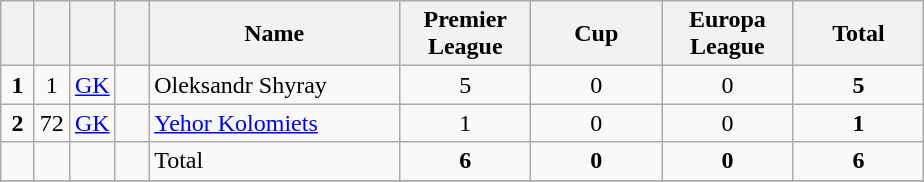<table class="wikitable" style="text-align:center">
<tr>
<th width=15></th>
<th width=15></th>
<th width=15></th>
<th width=15></th>
<th width=160>Name</th>
<th width=80><strong>Premier League</strong></th>
<th width=80><strong>Cup</strong></th>
<th width=80><strong>Europa League</strong></th>
<th width=80>Total</th>
</tr>
<tr>
<td><strong>1</strong></td>
<td>1</td>
<td><a href='#'>GK</a></td>
<td></td>
<td align=left>Oleksandr Shyray</td>
<td>5</td>
<td>0</td>
<td>0</td>
<td><strong>5</strong></td>
</tr>
<tr>
<td><strong>2</strong></td>
<td>72</td>
<td><a href='#'>GK</a></td>
<td></td>
<td align=left><a href='#'>Yehor Kolomiets</a></td>
<td>1</td>
<td>0</td>
<td>0</td>
<td><strong>1</strong></td>
</tr>
<tr>
<td></td>
<td></td>
<td></td>
<td></td>
<td align=left>Total</td>
<td><strong>6</strong></td>
<td><strong>0</strong></td>
<td><strong>0</strong></td>
<td><strong>6</strong></td>
</tr>
<tr>
</tr>
</table>
